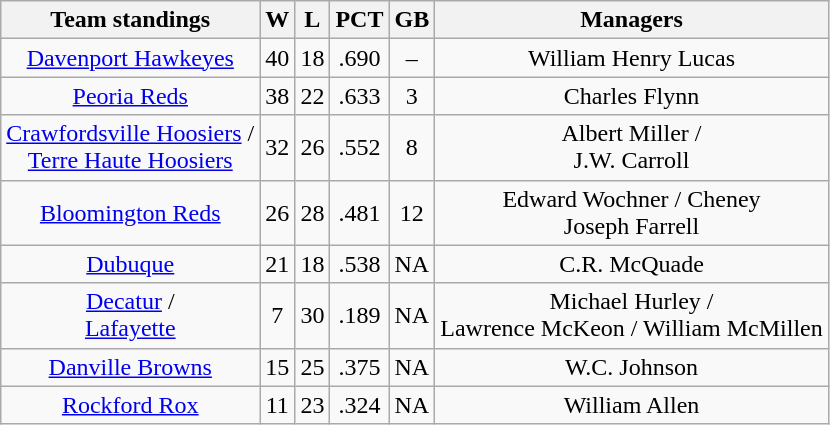<table class="wikitable">
<tr>
<th>Team standings</th>
<th>W</th>
<th>L</th>
<th>PCT</th>
<th>GB</th>
<th>Managers</th>
</tr>
<tr align=center>
<td><a href='#'>Davenport Hawkeyes</a></td>
<td>40</td>
<td>18</td>
<td>.690</td>
<td>–</td>
<td>William Henry Lucas</td>
</tr>
<tr align=center>
<td><a href='#'>Peoria Reds</a></td>
<td>38</td>
<td>22</td>
<td>.633</td>
<td>3</td>
<td>Charles Flynn</td>
</tr>
<tr align=center>
<td><a href='#'>Crawfordsville Hoosiers</a> /<br><a href='#'>Terre Haute Hoosiers</a></td>
<td>32</td>
<td>26</td>
<td>.552</td>
<td>8</td>
<td>Albert Miller / <br>J.W. Carroll</td>
</tr>
<tr align=center>
<td><a href='#'>Bloomington Reds</a></td>
<td>26</td>
<td>28</td>
<td>.481</td>
<td>12</td>
<td>Edward Wochner / Cheney <br> Joseph Farrell</td>
</tr>
<tr align=center>
<td><a href='#'>Dubuque</a></td>
<td>21</td>
<td>18</td>
<td>.538</td>
<td>NA</td>
<td>C.R. McQuade</td>
</tr>
<tr align=center>
<td><a href='#'>Decatur</a> /<br> <a href='#'>Lafayette</a></td>
<td>7</td>
<td>30</td>
<td>.189</td>
<td>NA</td>
<td>Michael Hurley /<br>Lawrence McKeon / William McMillen</td>
</tr>
<tr align=center>
<td><a href='#'>Danville Browns</a></td>
<td>15</td>
<td>25</td>
<td>.375</td>
<td>NA</td>
<td>W.C. Johnson</td>
</tr>
<tr align=center>
<td><a href='#'>Rockford Rox</a></td>
<td>11</td>
<td>23</td>
<td>.324</td>
<td>NA</td>
<td>William Allen</td>
</tr>
</table>
